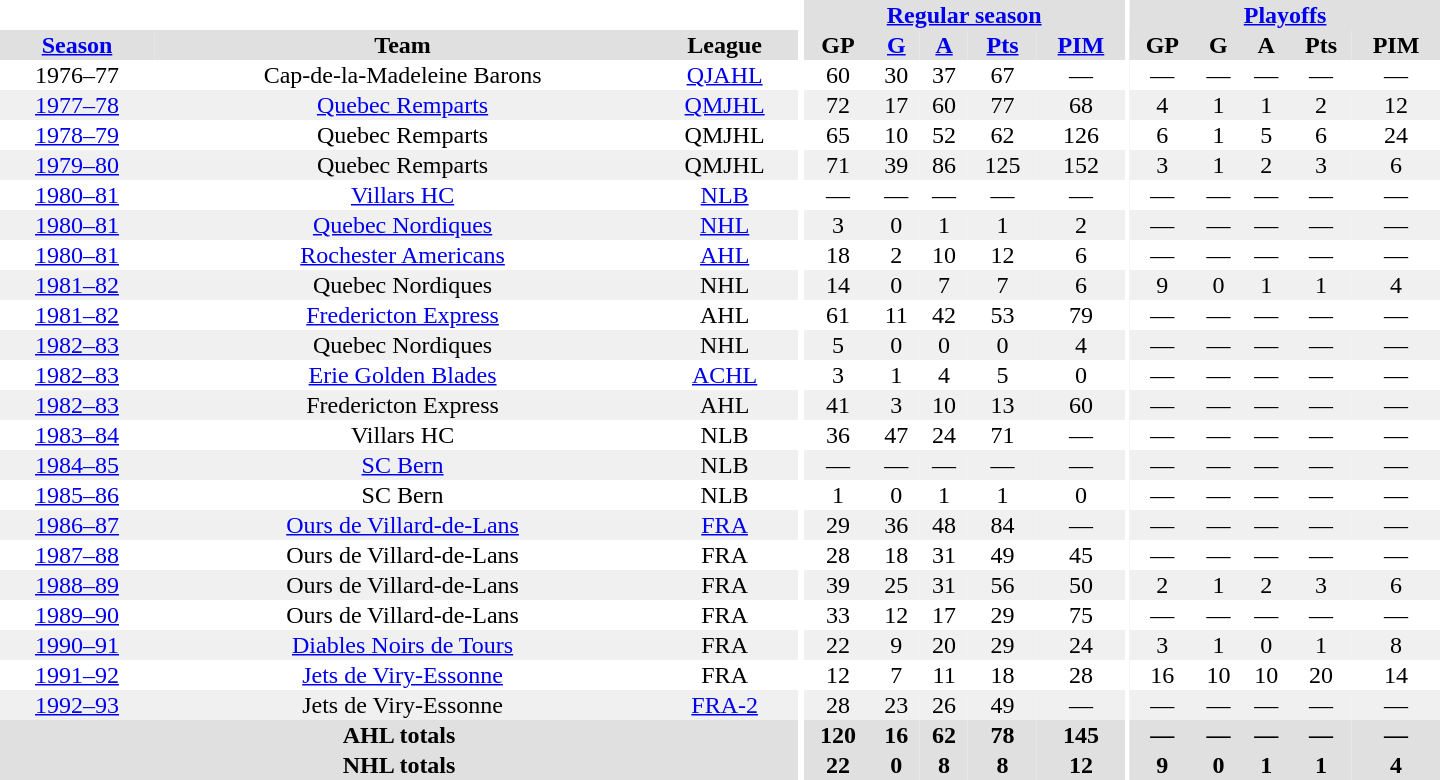<table border="0" cellpadding="1" cellspacing="0" style="text-align:center; width:60em">
<tr bgcolor="#e0e0e0">
<th colspan="3" bgcolor="#ffffff"></th>
<th rowspan="100" bgcolor="#ffffff"></th>
<th colspan="5"><a href='#'>Regular season</a></th>
<th rowspan="100" bgcolor="#ffffff"></th>
<th colspan="5"><a href='#'>Playoffs</a></th>
</tr>
<tr bgcolor="#e0e0e0">
<th><a href='#'>Season</a></th>
<th>Team</th>
<th>League</th>
<th>GP</th>
<th><a href='#'>G</a></th>
<th><a href='#'>A</a></th>
<th><a href='#'>Pts</a></th>
<th><a href='#'>PIM</a></th>
<th>GP</th>
<th>G</th>
<th>A</th>
<th>Pts</th>
<th>PIM</th>
</tr>
<tr>
<td>1976–77</td>
<td>Cap-de-la-Madeleine Barons</td>
<td><a href='#'>QJAHL</a></td>
<td>60</td>
<td>30</td>
<td>37</td>
<td>67</td>
<td>—</td>
<td>—</td>
<td>—</td>
<td>—</td>
<td>—</td>
<td>—</td>
</tr>
<tr bgcolor="#f0f0f0">
<td><a href='#'>1977–78</a></td>
<td><a href='#'>Quebec Remparts</a></td>
<td><a href='#'>QMJHL</a></td>
<td>72</td>
<td>17</td>
<td>60</td>
<td>77</td>
<td>68</td>
<td>4</td>
<td>1</td>
<td>1</td>
<td>2</td>
<td>12</td>
</tr>
<tr>
<td><a href='#'>1978–79</a></td>
<td>Quebec Remparts</td>
<td>QMJHL</td>
<td>65</td>
<td>10</td>
<td>52</td>
<td>62</td>
<td>126</td>
<td>6</td>
<td>1</td>
<td>5</td>
<td>6</td>
<td>24</td>
</tr>
<tr bgcolor="#f0f0f0">
<td><a href='#'>1979–80</a></td>
<td>Quebec Remparts</td>
<td>QMJHL</td>
<td>71</td>
<td>39</td>
<td>86</td>
<td>125</td>
<td>152</td>
<td>3</td>
<td>1</td>
<td>2</td>
<td>3</td>
<td>6</td>
</tr>
<tr>
<td><a href='#'>1980–81</a></td>
<td><a href='#'>Villars HC</a></td>
<td><a href='#'>NLB</a></td>
<td>—</td>
<td>—</td>
<td>—</td>
<td>—</td>
<td>—</td>
<td>—</td>
<td>—</td>
<td>—</td>
<td>—</td>
<td>—</td>
</tr>
<tr bgcolor="#f0f0f0">
<td><a href='#'>1980–81</a></td>
<td><a href='#'>Quebec Nordiques</a></td>
<td><a href='#'>NHL</a></td>
<td>3</td>
<td>0</td>
<td>1</td>
<td>1</td>
<td>2</td>
<td>—</td>
<td>—</td>
<td>—</td>
<td>—</td>
<td>—</td>
</tr>
<tr>
<td><a href='#'>1980–81</a></td>
<td><a href='#'>Rochester Americans</a></td>
<td><a href='#'>AHL</a></td>
<td>18</td>
<td>2</td>
<td>10</td>
<td>12</td>
<td>6</td>
<td>—</td>
<td>—</td>
<td>—</td>
<td>—</td>
<td>—</td>
</tr>
<tr bgcolor="#f0f0f0">
<td><a href='#'>1981–82</a></td>
<td>Quebec Nordiques</td>
<td>NHL</td>
<td>14</td>
<td>0</td>
<td>7</td>
<td>7</td>
<td>6</td>
<td>9</td>
<td>0</td>
<td>1</td>
<td>1</td>
<td>4</td>
</tr>
<tr>
<td><a href='#'>1981–82</a></td>
<td><a href='#'>Fredericton Express</a></td>
<td>AHL</td>
<td>61</td>
<td>11</td>
<td>42</td>
<td>53</td>
<td>79</td>
<td>—</td>
<td>—</td>
<td>—</td>
<td>—</td>
<td>—</td>
</tr>
<tr bgcolor="#f0f0f0">
<td><a href='#'>1982–83</a></td>
<td>Quebec Nordiques</td>
<td>NHL</td>
<td>5</td>
<td>0</td>
<td>0</td>
<td>0</td>
<td>4</td>
<td>—</td>
<td>—</td>
<td>—</td>
<td>—</td>
<td>—</td>
</tr>
<tr>
<td><a href='#'>1982–83</a></td>
<td><a href='#'>Erie Golden Blades</a></td>
<td><a href='#'>ACHL</a></td>
<td>3</td>
<td>1</td>
<td>4</td>
<td>5</td>
<td>0</td>
<td>—</td>
<td>—</td>
<td>—</td>
<td>—</td>
<td>—</td>
</tr>
<tr bgcolor="#f0f0f0">
<td><a href='#'>1982–83</a></td>
<td>Fredericton Express</td>
<td>AHL</td>
<td>41</td>
<td>3</td>
<td>10</td>
<td>13</td>
<td>60</td>
<td>—</td>
<td>—</td>
<td>—</td>
<td>—</td>
<td>—</td>
</tr>
<tr>
<td><a href='#'>1983–84</a></td>
<td>Villars HC</td>
<td>NLB</td>
<td>36</td>
<td>47</td>
<td>24</td>
<td>71</td>
<td>—</td>
<td>—</td>
<td>—</td>
<td>—</td>
<td>—</td>
<td>—</td>
</tr>
<tr bgcolor="#f0f0f0">
<td><a href='#'>1984–85</a></td>
<td><a href='#'>SC Bern</a></td>
<td>NLB</td>
<td>—</td>
<td>—</td>
<td>—</td>
<td>—</td>
<td>—</td>
<td>—</td>
<td>—</td>
<td>—</td>
<td>—</td>
<td>—</td>
</tr>
<tr>
<td><a href='#'>1985–86</a></td>
<td>SC Bern</td>
<td>NLB</td>
<td>1</td>
<td>0</td>
<td>1</td>
<td>1</td>
<td>0</td>
<td>—</td>
<td>—</td>
<td>—</td>
<td>—</td>
<td>—</td>
</tr>
<tr bgcolor="#f0f0f0">
<td><a href='#'>1986–87</a></td>
<td><a href='#'>Ours de Villard-de-Lans</a></td>
<td><a href='#'>FRA</a></td>
<td>29</td>
<td>36</td>
<td>48</td>
<td>84</td>
<td>—</td>
<td>—</td>
<td>—</td>
<td>—</td>
<td>—</td>
<td>—</td>
</tr>
<tr>
<td><a href='#'>1987–88</a></td>
<td>Ours de Villard-de-Lans</td>
<td>FRA</td>
<td>28</td>
<td>18</td>
<td>31</td>
<td>49</td>
<td>45</td>
<td>—</td>
<td>—</td>
<td>—</td>
<td>—</td>
<td>—</td>
</tr>
<tr bgcolor="#f0f0f0">
<td><a href='#'>1988–89</a></td>
<td>Ours de Villard-de-Lans</td>
<td>FRA</td>
<td>39</td>
<td>25</td>
<td>31</td>
<td>56</td>
<td>50</td>
<td>2</td>
<td>1</td>
<td>2</td>
<td>3</td>
<td>6</td>
</tr>
<tr>
<td><a href='#'>1989–90</a></td>
<td>Ours de Villard-de-Lans</td>
<td>FRA</td>
<td>33</td>
<td>12</td>
<td>17</td>
<td>29</td>
<td>75</td>
<td>—</td>
<td>—</td>
<td>—</td>
<td>—</td>
<td>—</td>
</tr>
<tr bgcolor="#f0f0f0">
<td><a href='#'>1990–91</a></td>
<td><a href='#'>Diables Noirs de Tours</a></td>
<td>FRA</td>
<td>22</td>
<td>9</td>
<td>20</td>
<td>29</td>
<td>24</td>
<td>3</td>
<td>1</td>
<td>0</td>
<td>1</td>
<td>8</td>
</tr>
<tr>
<td><a href='#'>1991–92</a></td>
<td><a href='#'>Jets de Viry-Essonne</a></td>
<td>FRA</td>
<td>12</td>
<td>7</td>
<td>11</td>
<td>18</td>
<td>28</td>
<td>16</td>
<td>10</td>
<td>10</td>
<td>20</td>
<td>14</td>
</tr>
<tr bgcolor="#f0f0f0">
<td><a href='#'>1992–93</a></td>
<td>Jets de Viry-Essonne</td>
<td><a href='#'>FRA-2</a></td>
<td>28</td>
<td>23</td>
<td>26</td>
<td>49</td>
<td>—</td>
<td>—</td>
<td>—</td>
<td>—</td>
<td>—</td>
<td>—</td>
</tr>
<tr bgcolor="#e0e0e0">
<th colspan="3">AHL totals</th>
<th>120</th>
<th>16</th>
<th>62</th>
<th>78</th>
<th>145</th>
<th>—</th>
<th>—</th>
<th>—</th>
<th>—</th>
<th>—</th>
</tr>
<tr bgcolor="#e0e0e0">
<th colspan="3">NHL totals</th>
<th>22</th>
<th>0</th>
<th>8</th>
<th>8</th>
<th>12</th>
<th>9</th>
<th>0</th>
<th>1</th>
<th>1</th>
<th>4</th>
</tr>
</table>
